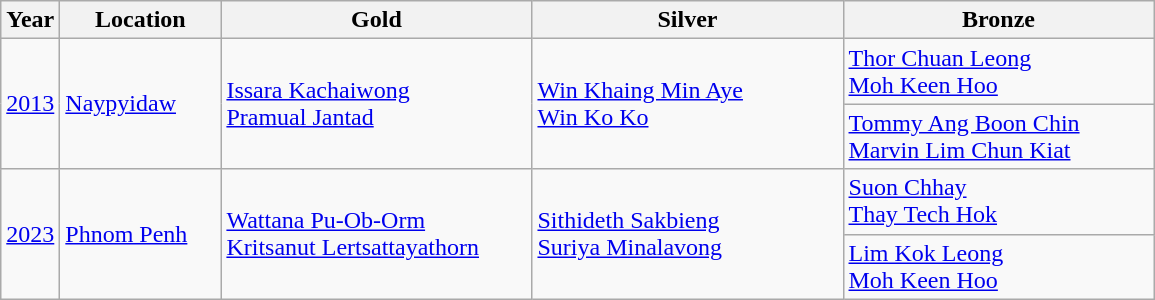<table class="wikitable">
<tr>
<th>Year</th>
<th width="100">Location</th>
<th width="200">Gold</th>
<th width="200">Silver</th>
<th width="200">Bronze</th>
</tr>
<tr>
<td rowspan=2><a href='#'>2013</a></td>
<td rowspan=2> <a href='#'>Naypyidaw</a></td>
<td rowspan=2> <a href='#'>Issara Kachaiwong</a><br> <a href='#'>Pramual Jantad</a></td>
<td rowspan=2> <a href='#'>Win Khaing Min Aye</a><br> <a href='#'>Win Ko Ko</a></td>
<td> <a href='#'>Thor Chuan Leong</a><br> <a href='#'>Moh Keen Hoo</a></td>
</tr>
<tr>
<td> <a href='#'>Tommy Ang Boon Chin</a><br>  <a href='#'>Marvin Lim Chun Kiat</a></td>
</tr>
<tr>
<td rowspan=2><a href='#'>2023</a></td>
<td rowspan=2> <a href='#'>Phnom Penh</a></td>
<td rowspan=2> <a href='#'>Wattana Pu-Ob-Orm</a><br> <a href='#'>Kritsanut Lertsattayathorn</a></td>
<td rowspan=2> <a href='#'>Sithideth Sakbieng</a><br> <a href='#'>Suriya Minalavong</a></td>
<td> <a href='#'>Suon Chhay</a><br> <a href='#'>Thay Tech Hok</a></td>
</tr>
<tr>
<td> <a href='#'>Lim Kok Leong</a><br> <a href='#'>Moh Keen Hoo</a></td>
</tr>
</table>
